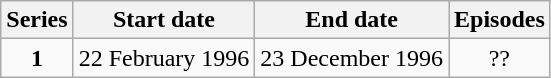<table class="wikitable" style="text-align:center">
<tr>
<th>Series</th>
<th>Start date</th>
<th>End date</th>
<th>Episodes</th>
</tr>
<tr>
<td><strong>1</strong></td>
<td>22 February 1996</td>
<td>23 December 1996</td>
<td>??</td>
</tr>
</table>
